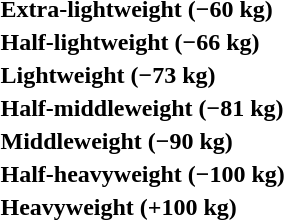<table>
<tr>
<th rowspan=2 style="text-align:left;">Extra-lightweight (−60 kg)</th>
<td rowspan=2></td>
<td rowspan=2></td>
<td></td>
</tr>
<tr>
<td></td>
</tr>
<tr>
<th rowspan=2 style="text-align:left;">Half-lightweight (−66 kg)</th>
<td rowspan=2></td>
<td rowspan=2></td>
<td></td>
</tr>
<tr>
<td></td>
</tr>
<tr>
<th rowspan=2 style="text-align:left;">Lightweight (−73 kg)</th>
<td rowspan=2></td>
<td rowspan=2></td>
<td></td>
</tr>
<tr>
<td></td>
</tr>
<tr>
<th rowspan=2 style="text-align:left;">Half-middleweight (−81 kg)</th>
<td rowspan=2></td>
<td rowspan=2></td>
<td></td>
</tr>
<tr>
<td></td>
</tr>
<tr>
<th rowspan=2 style="text-align:left;">Middleweight (−90 kg)</th>
<td rowspan=2></td>
<td rowspan=2></td>
<td></td>
</tr>
<tr>
<td></td>
</tr>
<tr>
<th rowspan=2 style="text-align:left;">Half-heavyweight (−100 kg)</th>
<td rowspan=2></td>
<td rowspan=2></td>
<td></td>
</tr>
<tr>
<td></td>
</tr>
<tr>
<th rowspan=2 style="text-align:left;">Heavyweight (+100 kg)</th>
<td rowspan=2></td>
<td rowspan=2></td>
<td></td>
</tr>
<tr>
<td></td>
</tr>
</table>
